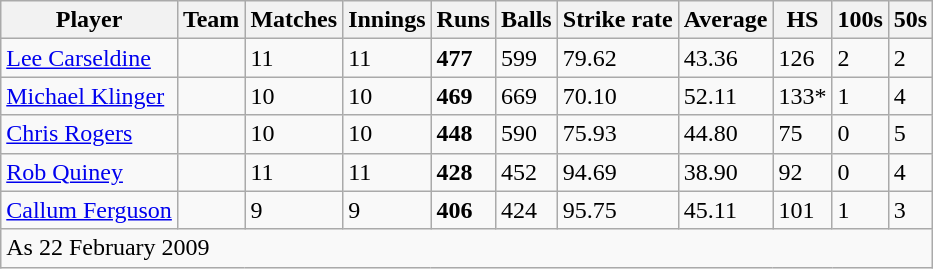<table class="wikitable">
<tr>
<th>Player</th>
<th>Team</th>
<th>Matches</th>
<th>Innings</th>
<th>Runs</th>
<th>Balls</th>
<th>Strike rate</th>
<th>Average</th>
<th>HS</th>
<th>100s</th>
<th>50s</th>
</tr>
<tr>
<td> <a href='#'>Lee Carseldine</a></td>
<td></td>
<td>11</td>
<td>11</td>
<td><strong>477</strong></td>
<td>599</td>
<td>79.62</td>
<td>43.36</td>
<td>126</td>
<td>2</td>
<td>2</td>
</tr>
<tr>
<td> <a href='#'>Michael Klinger</a></td>
<td></td>
<td>10</td>
<td>10</td>
<td><strong>469</strong></td>
<td>669</td>
<td>70.10</td>
<td>52.11</td>
<td>133*</td>
<td>1</td>
<td>4</td>
</tr>
<tr>
<td> <a href='#'>Chris Rogers</a></td>
<td></td>
<td>10</td>
<td>10</td>
<td><strong>448</strong></td>
<td>590</td>
<td>75.93</td>
<td>44.80</td>
<td>75</td>
<td>0</td>
<td>5</td>
</tr>
<tr>
<td> <a href='#'>Rob Quiney</a></td>
<td></td>
<td>11</td>
<td>11</td>
<td><strong>428</strong></td>
<td>452</td>
<td>94.69</td>
<td>38.90</td>
<td>92</td>
<td>0</td>
<td>4</td>
</tr>
<tr>
<td> <a href='#'>Callum Ferguson</a></td>
<td></td>
<td>9</td>
<td>9</td>
<td><strong>406</strong></td>
<td>424</td>
<td>95.75</td>
<td>45.11</td>
<td>101</td>
<td>1</td>
<td>3</td>
</tr>
<tr>
<td colspan=11>As 22 February 2009</td>
</tr>
</table>
